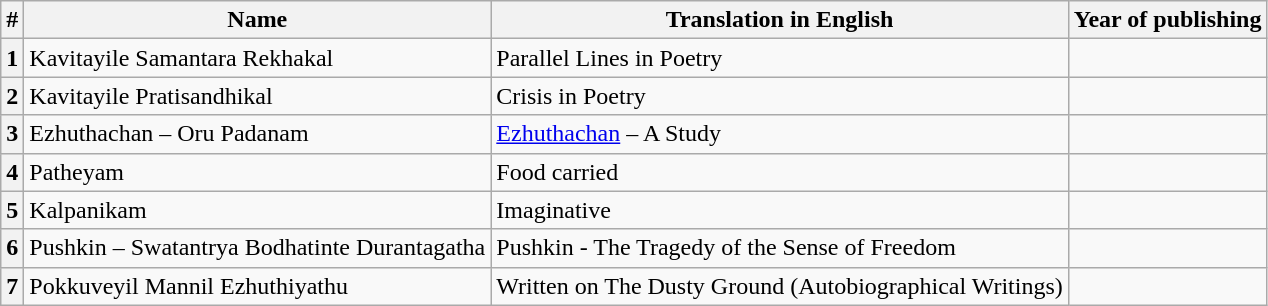<table class="wikitable">
<tr>
<th>#</th>
<th>Name</th>
<th>Translation in English</th>
<th>Year of publishing</th>
</tr>
<tr>
<th>1</th>
<td>Kavitayile Samantara Rekhakal</td>
<td>Parallel Lines in Poetry</td>
<td></td>
</tr>
<tr>
<th>2</th>
<td>Kavitayile Pratisandhikal</td>
<td>Crisis in Poetry</td>
<td></td>
</tr>
<tr>
<th>3</th>
<td>Ezhuthachan – Oru Padanam</td>
<td><a href='#'>Ezhuthachan</a> – A Study</td>
<td></td>
</tr>
<tr>
<th>4</th>
<td>Patheyam</td>
<td>Food carried</td>
<td></td>
</tr>
<tr>
<th>5</th>
<td>Kalpanikam</td>
<td>Imaginative</td>
<td></td>
</tr>
<tr>
<th>6</th>
<td>Pushkin – Swatantrya Bodhatinte Durantagatha</td>
<td>Pushkin - The Tragedy of the Sense of Freedom</td>
<td></td>
</tr>
<tr>
<th>7</th>
<td>Pokkuveyil Mannil Ezhuthiyathu</td>
<td>Written on The Dusty Ground (Autobiographical Writings)</td>
<td></td>
</tr>
</table>
